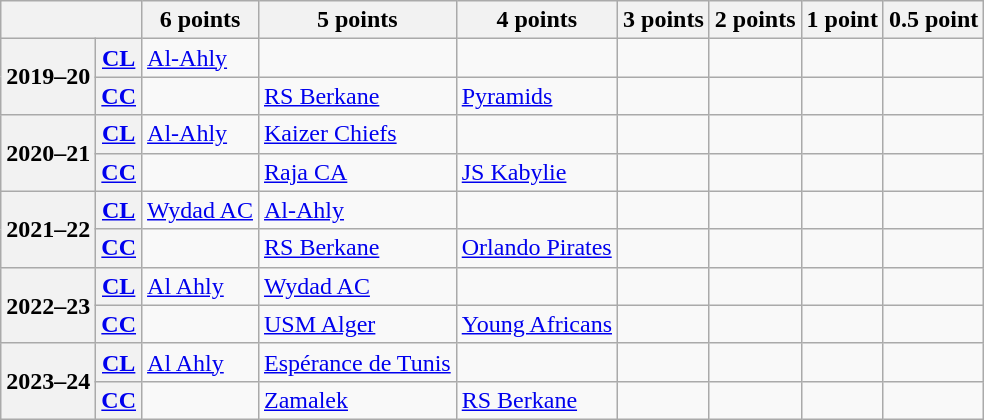<table class="wikitable">
<tr>
<th colspan=2></th>
<th>6 points</th>
<th>5 points</th>
<th>4 points</th>
<th>3 points</th>
<th>2 points</th>
<th>1 point</th>
<th>0.5 point</th>
</tr>
<tr>
<th rowspan=2>2019–20</th>
<th><a href='#'>CL</a></th>
<td valign=top> <a href='#'>Al-Ahly</a></td>
<td valign=top></td>
<td valign=top></td>
<td valign=top></td>
<td valign=top></td>
<td valign=top></td>
<td valign=top> </td>
</tr>
<tr>
<th><a href='#'>CC</a></th>
<td valign=top> </td>
<td valign=top> <a href='#'>RS Berkane</a></td>
<td valign=top> <a href='#'>Pyramids</a></td>
<td valign=top></td>
<td valign=top></td>
<td valign=top></td>
<td valign=top></td>
</tr>
<tr>
<th rowspan=2>2020–21</th>
<th><a href='#'>CL</a></th>
<td valign=top> <a href='#'>Al-Ahly</a></td>
<td valign=top> <a href='#'>Kaizer Chiefs</a></td>
<td valign=top></td>
<td valign=top></td>
<td valign=top></td>
<td valign=top></td>
<td valign=top> </td>
</tr>
<tr>
<th><a href='#'>CC</a></th>
<td valign=top> </td>
<td valign=top> <a href='#'>Raja CA</a></td>
<td valign=top> <a href='#'>JS Kabylie</a></td>
<td valign=top></td>
<td valign=top></td>
<td valign=top></td>
<td valign=top></td>
</tr>
<tr>
<th rowspan=2>2021–22</th>
<th><a href='#'>CL</a></th>
<td valign=top> <a href='#'>Wydad AC</a></td>
<td valign=top> <a href='#'>Al-Ahly</a></td>
<td valign=top></td>
<td valign=top></td>
<td valign=top></td>
<td valign=top></td>
<td valign=top> </td>
</tr>
<tr>
<th><a href='#'>CC</a></th>
<td valign=top> </td>
<td valign=top> <a href='#'>RS Berkane</a></td>
<td valign=top> <a href='#'>Orlando Pirates</a></td>
<td valign=top></td>
<td valign=top></td>
<td valign=top></td>
<td valign=top></td>
</tr>
<tr>
<th rowspan=2>2022–23</th>
<th><a href='#'>CL</a></th>
<td valign=top> <a href='#'>Al Ahly</a></td>
<td valign=top> <a href='#'>Wydad AC</a></td>
<td valign=top></td>
<td valign=top></td>
<td valign=top></td>
<td valign=top></td>
<td valign=top> </td>
</tr>
<tr>
<th><a href='#'>CC</a></th>
<td valign=top> </td>
<td valign=top> <a href='#'>USM Alger</a></td>
<td valign=top> <a href='#'>Young Africans</a></td>
<td valign=top></td>
<td valign=top></td>
<td valign=top></td>
<td valign=top></td>
</tr>
<tr>
<th rowspan=2>2023–24</th>
<th><a href='#'>CL</a></th>
<td valign=top> <a href='#'>Al Ahly</a></td>
<td valign=top> <a href='#'>Espérance de Tunis</a></td>
<td valign=top></td>
<td valign=top></td>
<td valign=top></td>
<td valign=top></td>
<td valign=top> </td>
</tr>
<tr>
<th><a href='#'>CC</a></th>
<td valign=top> </td>
<td valign=top> <a href='#'>Zamalek</a></td>
<td valign=top> <a href='#'>RS Berkane</a></td>
<td valign=top></td>
<td valign=top></td>
<td valign=top></td>
<td valign=top></td>
</tr>
</table>
